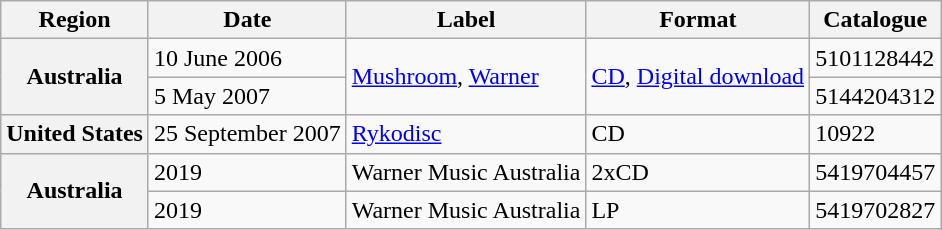<table class="wikitable plainrowheaders">
<tr>
<th>Region</th>
<th>Date</th>
<th>Label</th>
<th>Format</th>
<th>Catalogue</th>
</tr>
<tr>
<th scope="row" rowspan="2">Australia</th>
<td>10 June 2006</td>
<td rowspan="2"><a href='#'>Mushroom</a>, <a href='#'>Warner</a></td>
<td rowspan="2"><a href='#'>CD</a>, <a href='#'>Digital download</a></td>
<td>5101128442</td>
</tr>
<tr>
<td>5 May 2007</td>
<td>5144204312</td>
</tr>
<tr>
<th scope="row">United States</th>
<td>25 September 2007</td>
<td><a href='#'>Rykodisc</a></td>
<td>CD</td>
<td>10922</td>
</tr>
<tr>
<th scope="row" rowspan="2">Australia</th>
<td>2019</td>
<td>Warner Music Australia</td>
<td>2xCD</td>
<td>5419704457</td>
</tr>
<tr>
<td>2019</td>
<td>Warner Music Australia</td>
<td>LP</td>
<td>5419702827</td>
</tr>
</table>
